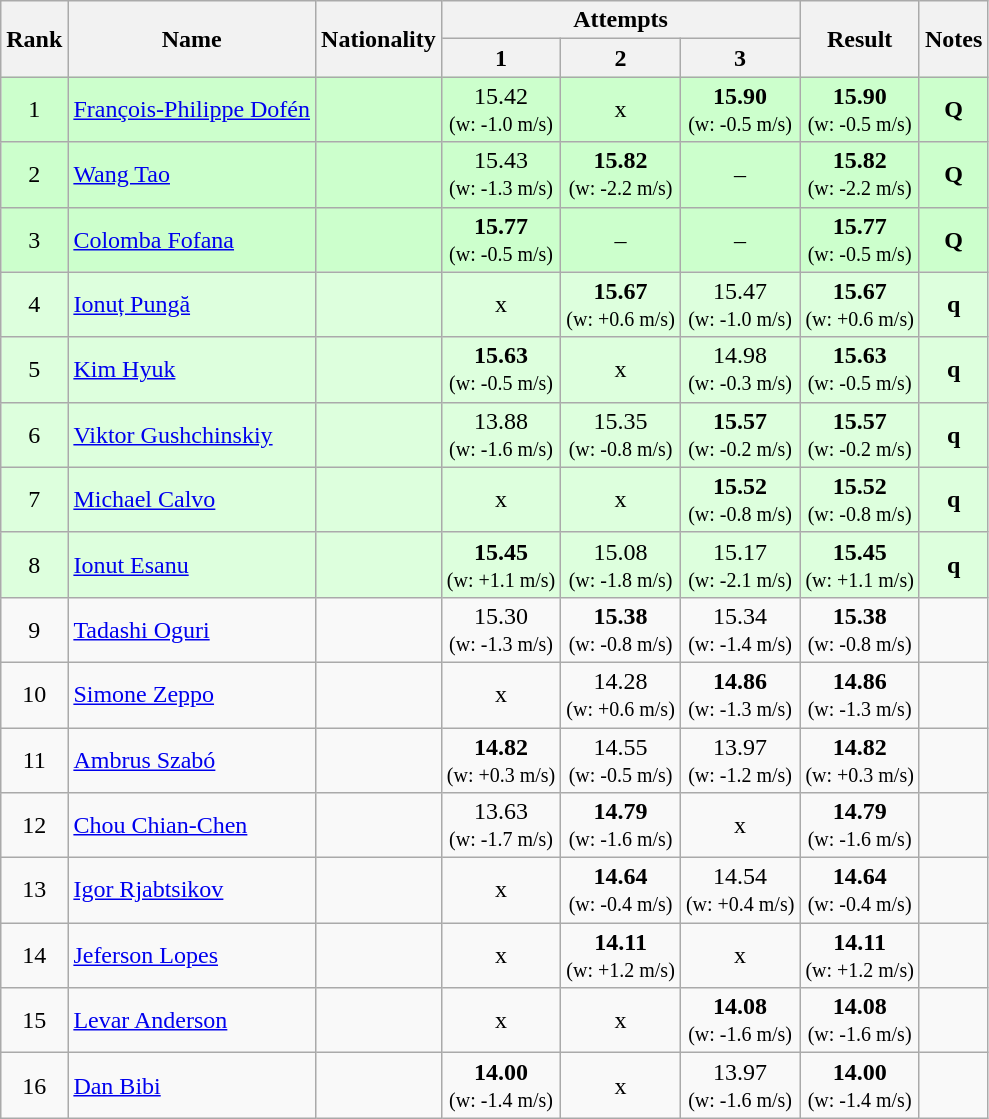<table class="wikitable sortable" style="text-align:center">
<tr>
<th rowspan=2>Rank</th>
<th rowspan=2>Name</th>
<th rowspan=2>Nationality</th>
<th colspan=3>Attempts</th>
<th rowspan=2>Result</th>
<th rowspan=2>Notes</th>
</tr>
<tr>
<th>1</th>
<th>2</th>
<th>3</th>
</tr>
<tr bgcolor=ccffcc>
<td>1</td>
<td align=left><a href='#'>François-Philippe Dofén</a></td>
<td align=left></td>
<td>15.42<br><small>(w: -1.0 m/s)</small></td>
<td>x</td>
<td><strong>15.90</strong><br><small>(w: -0.5 m/s)</small></td>
<td><strong>15.90</strong> <br><small>(w: -0.5 m/s)</small></td>
<td><strong>Q</strong></td>
</tr>
<tr bgcolor=ccffcc>
<td>2</td>
<td align=left><a href='#'>Wang Tao</a></td>
<td align=left></td>
<td>15.43<br><small>(w: -1.3 m/s)</small></td>
<td><strong>15.82</strong><br><small>(w: -2.2 m/s)</small></td>
<td>–</td>
<td><strong>15.82</strong> <br><small>(w: -2.2 m/s)</small></td>
<td><strong>Q</strong></td>
</tr>
<tr bgcolor=ccffcc>
<td>3</td>
<td align=left><a href='#'>Colomba Fofana</a></td>
<td align=left></td>
<td><strong>15.77</strong><br><small>(w: -0.5 m/s)</small></td>
<td>–</td>
<td>–</td>
<td><strong>15.77</strong> <br><small>(w: -0.5 m/s)</small></td>
<td><strong>Q</strong></td>
</tr>
<tr bgcolor=ddffdd>
<td>4</td>
<td align=left><a href='#'>Ionuț Pungă</a></td>
<td align=left></td>
<td>x</td>
<td><strong>15.67</strong><br><small>(w: +0.6 m/s)</small></td>
<td>15.47<br><small>(w: -1.0 m/s)</small></td>
<td><strong>15.67</strong> <br><small>(w: +0.6 m/s)</small></td>
<td><strong>q</strong></td>
</tr>
<tr bgcolor=ddffdd>
<td>5</td>
<td align=left><a href='#'>Kim Hyuk</a></td>
<td align=left></td>
<td><strong>15.63</strong><br><small>(w: -0.5 m/s)</small></td>
<td>x</td>
<td>14.98<br><small>(w: -0.3 m/s)</small></td>
<td><strong>15.63</strong> <br><small>(w: -0.5 m/s)</small></td>
<td><strong>q</strong></td>
</tr>
<tr bgcolor=ddffdd>
<td>6</td>
<td align=left><a href='#'>Viktor Gushchinskiy</a></td>
<td align=left></td>
<td>13.88<br><small>(w: -1.6 m/s)</small></td>
<td>15.35<br><small>(w: -0.8 m/s)</small></td>
<td><strong>15.57</strong><br><small>(w: -0.2 m/s)</small></td>
<td><strong>15.57</strong> <br><small>(w: -0.2 m/s)</small></td>
<td><strong>q</strong></td>
</tr>
<tr bgcolor=ddffdd>
<td>7</td>
<td align=left><a href='#'>Michael Calvo</a></td>
<td align=left></td>
<td>x</td>
<td>x</td>
<td><strong>15.52</strong><br><small>(w: -0.8 m/s)</small></td>
<td><strong>15.52</strong> <br><small>(w: -0.8 m/s)</small></td>
<td><strong>q</strong></td>
</tr>
<tr bgcolor=ddffdd>
<td>8</td>
<td align=left><a href='#'>Ionut Esanu</a></td>
<td align=left></td>
<td><strong>15.45</strong><br><small>(w: +1.1 m/s)</small></td>
<td>15.08<br><small>(w: -1.8 m/s)</small></td>
<td>15.17<br><small>(w: -2.1 m/s)</small></td>
<td><strong>15.45</strong> <br><small>(w: +1.1 m/s)</small></td>
<td><strong>q</strong></td>
</tr>
<tr>
<td>9</td>
<td align=left><a href='#'>Tadashi Oguri</a></td>
<td align=left></td>
<td>15.30<br><small>(w: -1.3 m/s)</small></td>
<td><strong>15.38</strong><br><small>(w: -0.8 m/s)</small></td>
<td>15.34<br><small>(w: -1.4 m/s)</small></td>
<td><strong>15.38</strong> <br><small>(w: -0.8 m/s)</small></td>
<td></td>
</tr>
<tr>
<td>10</td>
<td align=left><a href='#'>Simone Zeppo</a></td>
<td align=left></td>
<td>x</td>
<td>14.28<br><small>(w: +0.6 m/s)</small></td>
<td><strong>14.86</strong><br><small>(w: -1.3 m/s)</small></td>
<td><strong>14.86</strong> <br><small>(w: -1.3 m/s)</small></td>
<td></td>
</tr>
<tr>
<td>11</td>
<td align=left><a href='#'>Ambrus Szabó</a></td>
<td align=left></td>
<td><strong>14.82</strong><br><small>(w: +0.3 m/s)</small></td>
<td>14.55<br><small>(w: -0.5 m/s)</small></td>
<td>13.97<br><small>(w: -1.2 m/s)</small></td>
<td><strong>14.82</strong> <br><small>(w: +0.3 m/s)</small></td>
<td></td>
</tr>
<tr>
<td>12</td>
<td align=left><a href='#'>Chou Chian-Chen</a></td>
<td align=left></td>
<td>13.63<br><small>(w: -1.7 m/s)</small></td>
<td><strong>14.79</strong><br><small>(w: -1.6 m/s)</small></td>
<td>x</td>
<td><strong>14.79</strong> <br><small>(w: -1.6 m/s)</small></td>
<td></td>
</tr>
<tr>
<td>13</td>
<td align=left><a href='#'>Igor Rjabtsikov</a></td>
<td align=left></td>
<td>x</td>
<td><strong>14.64</strong><br><small>(w: -0.4 m/s)</small></td>
<td>14.54<br><small>(w: +0.4 m/s)</small></td>
<td><strong>14.64</strong> <br><small>(w: -0.4 m/s)</small></td>
<td></td>
</tr>
<tr>
<td>14</td>
<td align=left><a href='#'>Jeferson Lopes</a></td>
<td align=left></td>
<td>x</td>
<td><strong>14.11</strong><br><small>(w: +1.2 m/s)</small></td>
<td>x</td>
<td><strong>14.11</strong> <br><small>(w: +1.2 m/s)</small></td>
<td></td>
</tr>
<tr>
<td>15</td>
<td align=left><a href='#'>Levar Anderson</a></td>
<td align=left></td>
<td>x</td>
<td>x</td>
<td><strong>14.08</strong><br><small>(w: -1.6 m/s)</small></td>
<td><strong>14.08</strong> <br><small>(w: -1.6 m/s)</small></td>
<td></td>
</tr>
<tr>
<td>16</td>
<td align=left><a href='#'>Dan Bibi</a></td>
<td align=left></td>
<td><strong>14.00</strong><br><small>(w: -1.4 m/s)</small></td>
<td>x</td>
<td>13.97<br><small>(w: -1.6 m/s)</small></td>
<td><strong>14.00</strong> <br><small>(w: -1.4 m/s)</small></td>
<td></td>
</tr>
</table>
